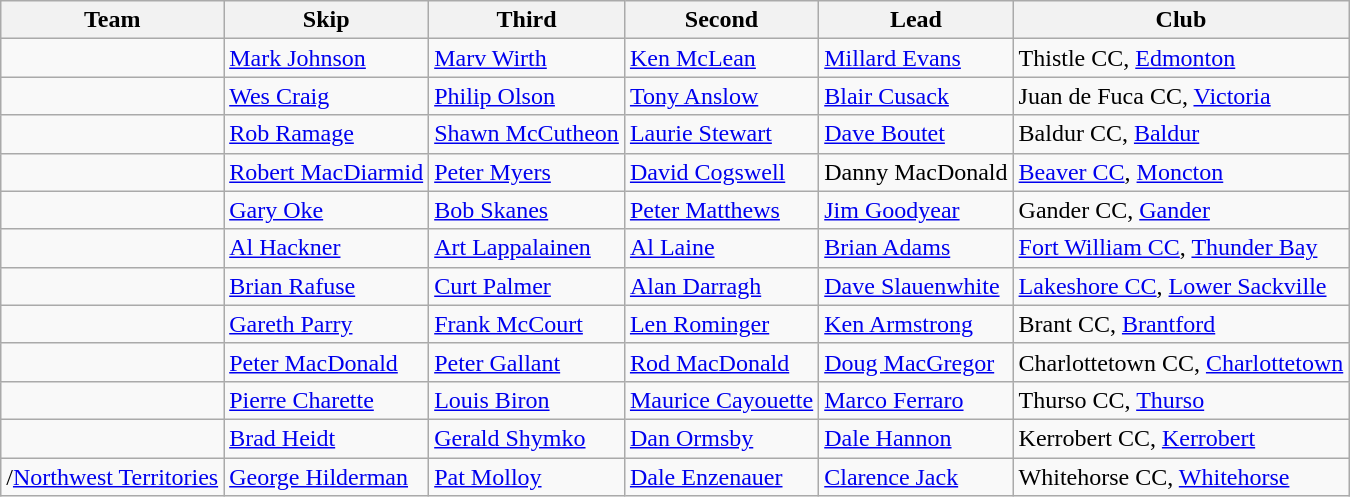<table class="wikitable">
<tr>
<th>Team</th>
<th>Skip</th>
<th>Third</th>
<th>Second</th>
<th>Lead</th>
<th>Club</th>
</tr>
<tr>
<td></td>
<td><a href='#'>Mark Johnson</a></td>
<td><a href='#'>Marv Wirth</a></td>
<td><a href='#'>Ken McLean</a></td>
<td><a href='#'>Millard Evans</a></td>
<td>Thistle CC, <a href='#'>Edmonton</a></td>
</tr>
<tr>
<td></td>
<td><a href='#'>Wes Craig</a></td>
<td><a href='#'>Philip Olson</a></td>
<td><a href='#'>Tony Anslow</a></td>
<td><a href='#'>Blair Cusack</a></td>
<td>Juan de Fuca CC, <a href='#'>Victoria</a></td>
</tr>
<tr>
<td></td>
<td><a href='#'>Rob Ramage</a></td>
<td><a href='#'>Shawn McCutheon</a></td>
<td><a href='#'>Laurie Stewart</a></td>
<td><a href='#'>Dave Boutet</a></td>
<td>Baldur CC, <a href='#'>Baldur</a></td>
</tr>
<tr>
<td></td>
<td><a href='#'>Robert MacDiarmid</a></td>
<td><a href='#'>Peter Myers</a></td>
<td><a href='#'>David Cogswell</a></td>
<td>Danny MacDonald</td>
<td><a href='#'>Beaver CC</a>, <a href='#'>Moncton</a></td>
</tr>
<tr>
<td></td>
<td><a href='#'>Gary Oke</a></td>
<td><a href='#'>Bob Skanes</a></td>
<td><a href='#'>Peter Matthews</a></td>
<td><a href='#'>Jim Goodyear</a></td>
<td>Gander CC, <a href='#'>Gander</a></td>
</tr>
<tr>
<td></td>
<td><a href='#'>Al Hackner</a></td>
<td><a href='#'>Art Lappalainen</a></td>
<td><a href='#'>Al Laine</a></td>
<td><a href='#'>Brian Adams</a></td>
<td><a href='#'>Fort William CC</a>, <a href='#'>Thunder Bay</a></td>
</tr>
<tr>
<td></td>
<td><a href='#'>Brian Rafuse</a></td>
<td><a href='#'>Curt Palmer</a></td>
<td><a href='#'>Alan Darragh</a></td>
<td><a href='#'>Dave Slauenwhite</a></td>
<td><a href='#'>Lakeshore CC</a>, <a href='#'>Lower Sackville</a></td>
</tr>
<tr>
<td></td>
<td><a href='#'>Gareth Parry</a></td>
<td><a href='#'>Frank McCourt</a></td>
<td><a href='#'>Len Rominger</a></td>
<td><a href='#'>Ken Armstrong</a></td>
<td>Brant CC, <a href='#'>Brantford</a></td>
</tr>
<tr>
<td></td>
<td><a href='#'>Peter MacDonald</a></td>
<td><a href='#'>Peter Gallant</a></td>
<td><a href='#'>Rod MacDonald</a></td>
<td><a href='#'>Doug MacGregor</a></td>
<td>Charlottetown CC, <a href='#'>Charlottetown</a></td>
</tr>
<tr>
<td></td>
<td><a href='#'>Pierre Charette</a></td>
<td><a href='#'>Louis Biron</a></td>
<td><a href='#'>Maurice Cayouette</a></td>
<td><a href='#'>Marco Ferraro</a></td>
<td>Thurso CC, <a href='#'>Thurso</a></td>
</tr>
<tr>
<td></td>
<td><a href='#'>Brad Heidt</a></td>
<td><a href='#'>Gerald Shymko</a></td>
<td><a href='#'>Dan Ormsby</a></td>
<td><a href='#'>Dale Hannon</a></td>
<td>Kerrobert CC, <a href='#'>Kerrobert</a></td>
</tr>
<tr>
<td>/<a href='#'>Northwest Territories</a></td>
<td><a href='#'>George Hilderman</a></td>
<td><a href='#'>Pat Molloy</a></td>
<td><a href='#'>Dale Enzenauer</a></td>
<td><a href='#'>Clarence Jack</a></td>
<td>Whitehorse CC, <a href='#'>Whitehorse</a></td>
</tr>
</table>
